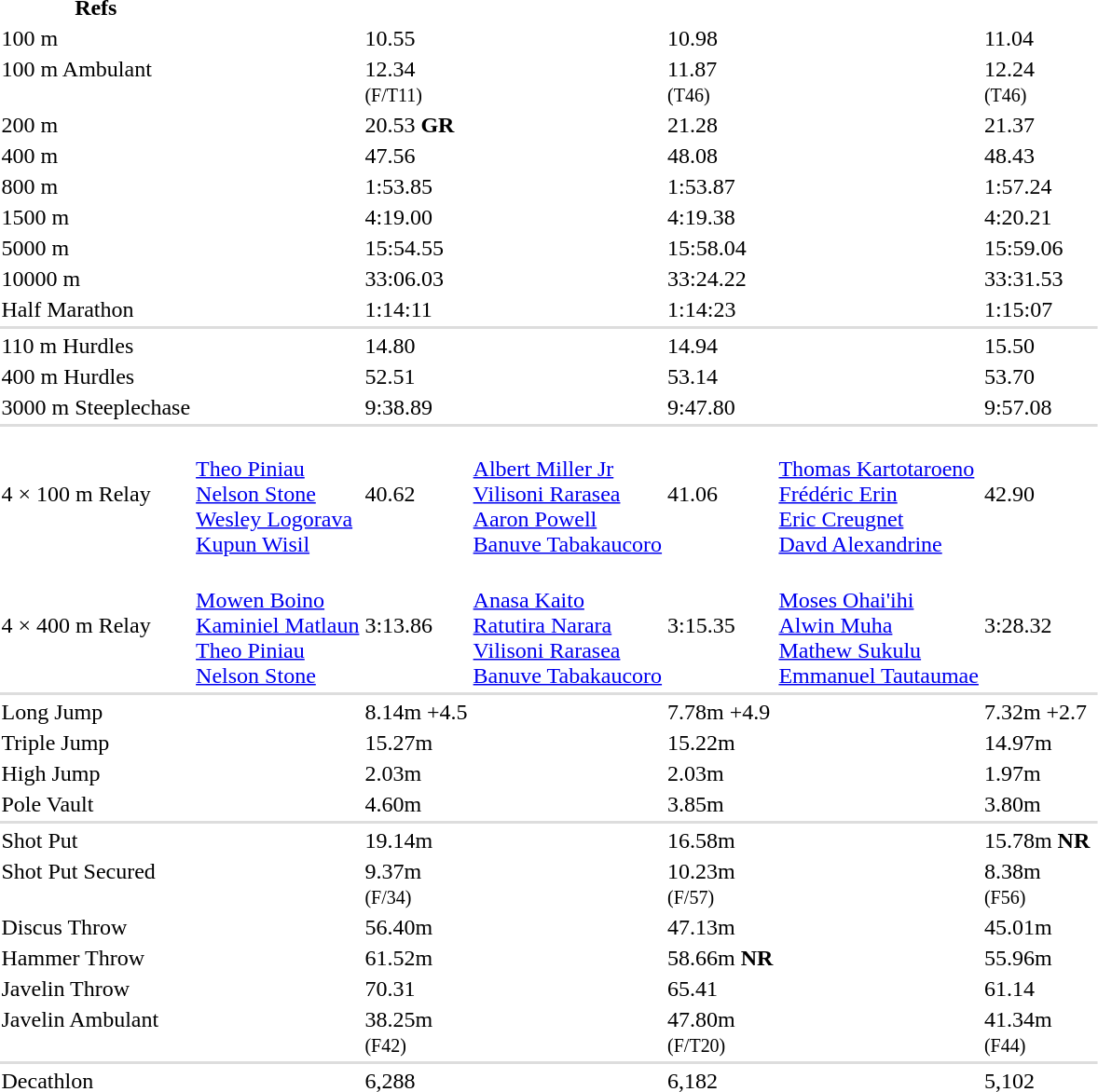<table>
<tr>
<th>Refs</th>
</tr>
<tr>
<td>100 m</td>
<td></td>
<td>10.55 </td>
<td></td>
<td>10.98</td>
<td></td>
<td>11.04</td>
<td align=center></td>
</tr>
<tr>
<td valign=top>100 m Ambulant</td>
<td valign=top></td>
<td>12.34 <br><small>(F/T11)</small></td>
<td valign=top></td>
<td>11.87 <br><small>(T46)</small></td>
<td valign=top></td>
<td>12.24 <br><small>(T46)</small></td>
<td valign=top align=center></td>
</tr>
<tr>
<td>200 m</td>
<td></td>
<td>20.53 <strong>GR</strong></td>
<td></td>
<td>21.28</td>
<td></td>
<td>21.37</td>
<td valign=top align=center></td>
</tr>
<tr>
<td>400 m</td>
<td></td>
<td>47.56</td>
<td></td>
<td>48.08</td>
<td></td>
<td>48.43</td>
<td align=center></td>
</tr>
<tr>
<td>800 m</td>
<td></td>
<td>1:53.85</td>
<td></td>
<td>1:53.87</td>
<td></td>
<td>1:57.24</td>
<td align=center></td>
</tr>
<tr>
<td>1500 m</td>
<td></td>
<td>4:19.00</td>
<td></td>
<td>4:19.38</td>
<td></td>
<td>4:20.21</td>
<td align=center></td>
</tr>
<tr>
<td>5000 m</td>
<td></td>
<td>15:54.55</td>
<td></td>
<td>15:58.04</td>
<td></td>
<td>15:59.06</td>
<td align=center></td>
</tr>
<tr>
<td>10000 m</td>
<td></td>
<td>33:06.03</td>
<td></td>
<td>33:24.22</td>
<td></td>
<td>33:31.53</td>
<td align=center></td>
</tr>
<tr>
<td>Half Marathon</td>
<td></td>
<td>1:14:11</td>
<td></td>
<td>1:14:23</td>
<td></td>
<td>1:15:07</td>
<td align=center></td>
</tr>
<tr bgcolor=#DDDDDD>
<td colspan=8></td>
</tr>
<tr>
<td>110 m Hurdles</td>
<td></td>
<td>14.80</td>
<td></td>
<td>14.94</td>
<td></td>
<td>15.50</td>
<td align=center></td>
</tr>
<tr>
<td>400 m Hurdles</td>
<td></td>
<td>52.51</td>
<td></td>
<td>53.14</td>
<td></td>
<td>53.70</td>
<td align=center></td>
</tr>
<tr>
<td>3000 m Steeplechase</td>
<td></td>
<td>9:38.89</td>
<td></td>
<td>9:47.80</td>
<td></td>
<td>9:57.08 </td>
<td align=center></td>
</tr>
<tr bgcolor=#DDDDDD>
<td colspan=8></td>
</tr>
<tr>
<td>4 × 100 m Relay</td>
<td><br><a href='#'>Theo Piniau</a><br><a href='#'>Nelson Stone</a><br><a href='#'>Wesley Logorava</a><br><a href='#'>Kupun Wisil</a></td>
<td>40.62</td>
<td><br><a href='#'>Albert Miller Jr</a><br><a href='#'>Vilisoni Rarasea</a><br><a href='#'>Aaron Powell</a><br><a href='#'>Banuve Tabakaucoro</a></td>
<td>41.06</td>
<td><br><a href='#'>Thomas Kartotaroeno</a><br><a href='#'>Frédéric Erin</a><br><a href='#'>Eric Creugnet</a><br><a href='#'>Davd Alexandrine</a></td>
<td>42.90</td>
<td align=center></td>
</tr>
<tr>
<td>4 × 400 m Relay</td>
<td><br><a href='#'>Mowen Boino</a><br><a href='#'>Kaminiel Matlaun</a><br><a href='#'>Theo Piniau</a><br><a href='#'>Nelson Stone</a></td>
<td>3:13.86</td>
<td> <br><a href='#'>Anasa Kaito</a><br><a href='#'>Ratutira Narara</a><br><a href='#'>Vilisoni Rarasea</a><br><a href='#'>Banuve Tabakaucoro</a></td>
<td>3:15.35</td>
<td> <br><a href='#'>Moses Ohai'ihi</a><br><a href='#'>Alwin Muha</a><br><a href='#'>Mathew Sukulu</a><br><a href='#'>Emmanuel Tautaumae</a></td>
<td>3:28.32</td>
<td align=center></td>
</tr>
<tr bgcolor=#DDDDDD>
<td colspan=8></td>
</tr>
<tr>
<td>Long Jump</td>
<td></td>
<td>8.14m +4.5</td>
<td></td>
<td>7.78m +4.9</td>
<td></td>
<td>7.32m +2.7</td>
<td align=center></td>
</tr>
<tr>
<td>Triple Jump</td>
<td></td>
<td>15.27m</td>
<td></td>
<td>15.22m</td>
<td></td>
<td>14.97m</td>
<td align=center></td>
</tr>
<tr>
<td>High Jump</td>
<td></td>
<td>2.03m</td>
<td></td>
<td>2.03m</td>
<td></td>
<td>1.97m</td>
<td align=center></td>
</tr>
<tr>
<td>Pole Vault</td>
<td></td>
<td>4.60m</td>
<td></td>
<td>3.85m</td>
<td></td>
<td>3.80m</td>
<td align=center></td>
</tr>
<tr bgcolor=#DDDDDD>
<td colspan=8></td>
</tr>
<tr>
<td>Shot Put</td>
<td></td>
<td>19.14m</td>
<td></td>
<td>16.58m</td>
<td></td>
<td>15.78m <strong>NR</strong></td>
<td align=center></td>
</tr>
<tr>
<td valign=top>Shot Put Secured</td>
<td valign=top></td>
<td>9.37m <br><small>(F/34)</small></td>
<td valign=top></td>
<td>10.23m <br><small>(F/57)</small></td>
<td valign=top></td>
<td>8.38m <br><small>(F56)</small></td>
<td valign=top align=center></td>
</tr>
<tr>
<td>Discus Throw</td>
<td></td>
<td>56.40m</td>
<td></td>
<td>47.13m</td>
<td></td>
<td>45.01m</td>
<td align=center></td>
</tr>
<tr>
<td>Hammer Throw</td>
<td></td>
<td>61.52m</td>
<td></td>
<td>58.66m <strong>NR</strong></td>
<td></td>
<td>55.96m</td>
<td align=center></td>
</tr>
<tr>
<td>Javelin Throw</td>
<td></td>
<td>70.31</td>
<td></td>
<td>65.41</td>
<td></td>
<td>61.14</td>
<td align=center></td>
</tr>
<tr>
<td valign=top>Javelin Ambulant</td>
<td valign=top></td>
<td>38.25m <small><br>(F42)</small></td>
<td valign=top></td>
<td>47.80m <small><br>(F/T20)</small></td>
<td valign=top></td>
<td>41.34m <small><br>(F44)</small></td>
<td valign=top align=center></td>
</tr>
<tr bgcolor=#DDDDDD>
<td colspan=8></td>
</tr>
<tr>
<td>Decathlon</td>
<td></td>
<td>6,288</td>
<td></td>
<td>6,182</td>
<td></td>
<td>5,102</td>
<td valign=top align=center></td>
</tr>
</table>
